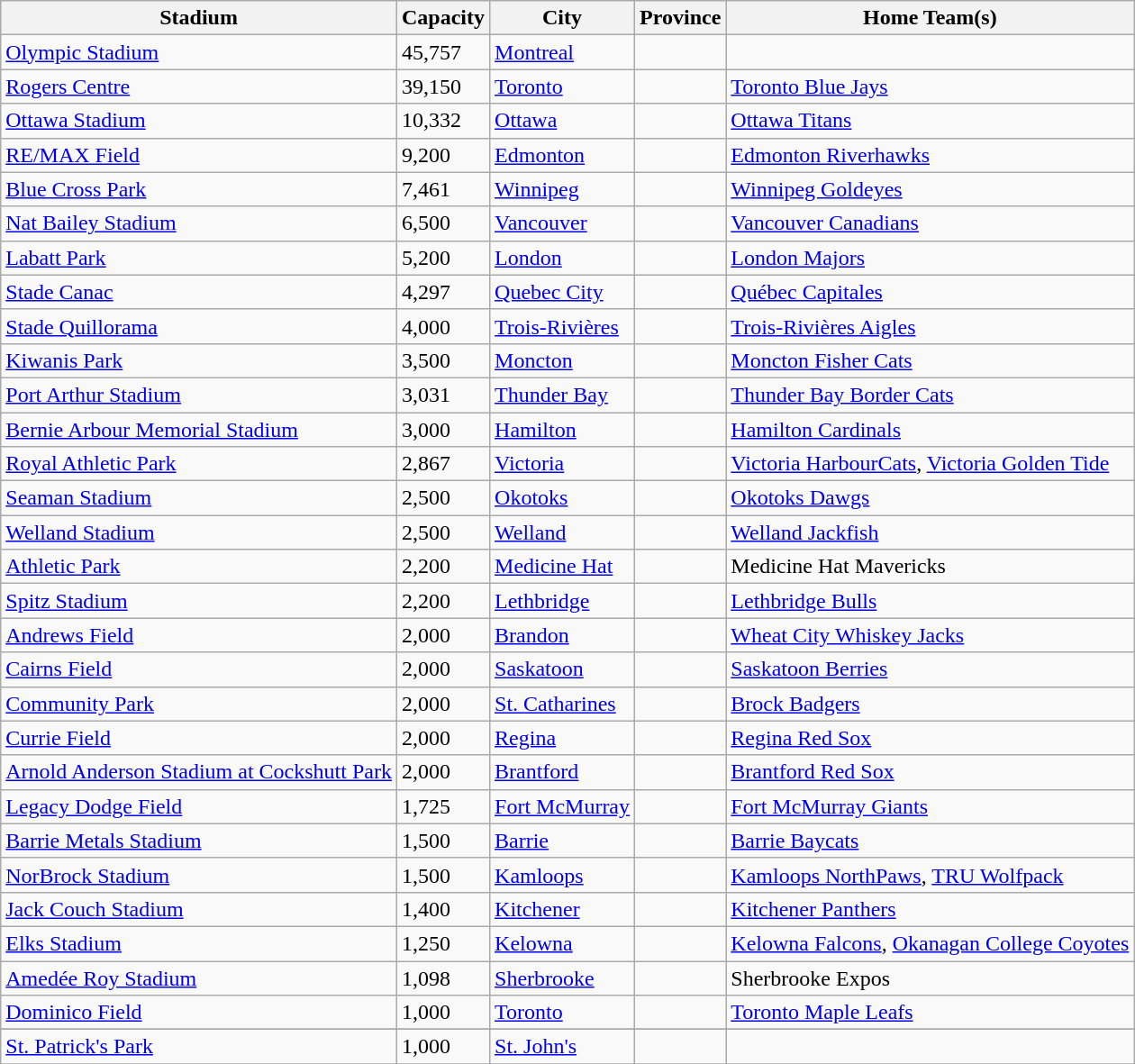<table class="wikitable sortable">
<tr>
<th>Stadium</th>
<th>Capacity</th>
<th>City</th>
<th>Province</th>
<th>Home Team(s)</th>
</tr>
<tr>
<td><a href='#'>Olympic Stadium</a></td>
<td>45,757</td>
<td><a href='#'>Montreal</a></td>
<td></td>
<td></td>
</tr>
<tr>
<td><a href='#'>Rogers Centre</a></td>
<td>39,150</td>
<td><a href='#'>Toronto</a></td>
<td></td>
<td><a href='#'>Toronto Blue Jays</a></td>
</tr>
<tr>
<td><a href='#'>Ottawa Stadium</a></td>
<td>10,332</td>
<td><a href='#'>Ottawa</a></td>
<td></td>
<td><a href='#'>Ottawa Titans</a></td>
</tr>
<tr>
<td><a href='#'>RE/MAX Field</a></td>
<td>9,200</td>
<td><a href='#'>Edmonton</a></td>
<td></td>
<td><a href='#'>Edmonton Riverhawks</a></td>
</tr>
<tr>
<td><a href='#'>Blue Cross Park</a></td>
<td>7,461</td>
<td><a href='#'>Winnipeg</a></td>
<td></td>
<td><a href='#'>Winnipeg Goldeyes</a></td>
</tr>
<tr>
<td><a href='#'>Nat Bailey Stadium</a></td>
<td>6,500</td>
<td><a href='#'>Vancouver</a></td>
<td></td>
<td><a href='#'>Vancouver Canadians</a></td>
</tr>
<tr>
<td><a href='#'>Labatt Park</a></td>
<td>5,200</td>
<td><a href='#'>London</a></td>
<td></td>
<td><a href='#'>London Majors</a></td>
</tr>
<tr>
<td><a href='#'>Stade Canac</a></td>
<td>4,297</td>
<td><a href='#'>Quebec City</a></td>
<td></td>
<td><a href='#'>Québec Capitales</a></td>
</tr>
<tr>
<td><a href='#'>Stade Quillorama</a></td>
<td>4,000</td>
<td><a href='#'>Trois-Rivières</a></td>
<td></td>
<td><a href='#'>Trois-Rivières Aigles</a></td>
</tr>
<tr>
<td><a href='#'>Kiwanis Park</a></td>
<td>3,500</td>
<td><a href='#'>Moncton</a></td>
<td></td>
<td><a href='#'>Moncton Fisher Cats</a></td>
</tr>
<tr>
<td><a href='#'>Port Arthur Stadium</a></td>
<td>3,031</td>
<td><a href='#'>Thunder Bay</a></td>
<td></td>
<td><a href='#'>Thunder Bay Border Cats</a></td>
</tr>
<tr>
<td><a href='#'>Bernie Arbour Memorial Stadium</a></td>
<td>3,000</td>
<td><a href='#'>Hamilton</a></td>
<td></td>
<td><a href='#'>Hamilton Cardinals</a></td>
</tr>
<tr>
<td><a href='#'>Royal Athletic Park</a></td>
<td>2,867</td>
<td><a href='#'>Victoria</a></td>
<td></td>
<td><a href='#'>Victoria HarbourCats</a>, <a href='#'>Victoria Golden Tide</a></td>
</tr>
<tr>
<td><a href='#'>Seaman Stadium</a></td>
<td>2,500</td>
<td><a href='#'>Okotoks</a></td>
<td></td>
<td><a href='#'>Okotoks Dawgs</a></td>
</tr>
<tr>
<td><a href='#'>Welland Stadium</a></td>
<td>2,500</td>
<td><a href='#'>Welland</a></td>
<td></td>
<td><a href='#'>Welland Jackfish</a></td>
</tr>
<tr>
<td><a href='#'>Athletic Park</a></td>
<td>2,200</td>
<td><a href='#'>Medicine Hat</a></td>
<td></td>
<td>Medicine Hat Mavericks</td>
</tr>
<tr>
<td><a href='#'>Spitz Stadium</a></td>
<td>2,200</td>
<td><a href='#'>Lethbridge</a></td>
<td></td>
<td><a href='#'>Lethbridge Bulls</a></td>
</tr>
<tr>
<td><a href='#'>Andrews Field</a></td>
<td>2,000</td>
<td><a href='#'>Brandon</a></td>
<td></td>
<td><a href='#'>Wheat City Whiskey Jacks</a></td>
</tr>
<tr>
<td><a href='#'>Cairns Field</a></td>
<td>2,000</td>
<td><a href='#'>Saskatoon</a></td>
<td></td>
<td><a href='#'>Saskatoon Berries</a></td>
</tr>
<tr>
<td><a href='#'>Community Park</a></td>
<td>2,000</td>
<td><a href='#'>St. Catharines</a></td>
<td></td>
<td><a href='#'>Brock Badgers</a></td>
</tr>
<tr>
<td><a href='#'>Currie Field</a></td>
<td>2,000</td>
<td><a href='#'>Regina</a></td>
<td></td>
<td><a href='#'>Regina Red Sox</a></td>
</tr>
<tr>
<td><a href='#'>Arnold Anderson Stadium at Cockshutt Park</a></td>
<td>2,000</td>
<td><a href='#'>Brantford</a></td>
<td></td>
<td><a href='#'>Brantford Red Sox</a></td>
</tr>
<tr>
<td><a href='#'>Legacy Dodge Field</a></td>
<td>1,725</td>
<td><a href='#'>Fort McMurray</a></td>
<td></td>
<td><a href='#'>Fort McMurray Giants</a></td>
</tr>
<tr>
<td><a href='#'>Barrie Metals Stadium</a></td>
<td>1,500</td>
<td><a href='#'>Barrie</a></td>
<td></td>
<td><a href='#'>Barrie Baycats</a></td>
</tr>
<tr>
<td><a href='#'>NorBrock Stadium</a></td>
<td>1,500</td>
<td><a href='#'>Kamloops</a></td>
<td></td>
<td><a href='#'>Kamloops NorthPaws</a>, <a href='#'>TRU Wolfpack</a></td>
</tr>
<tr>
<td><a href='#'>Jack Couch Stadium</a></td>
<td>1,400</td>
<td><a href='#'>Kitchener</a></td>
<td></td>
<td><a href='#'>Kitchener Panthers</a></td>
</tr>
<tr>
<td><a href='#'>Elks Stadium</a></td>
<td>1,250</td>
<td><a href='#'>Kelowna</a></td>
<td></td>
<td><a href='#'>Kelowna Falcons</a>, <a href='#'>Okanagan College Coyotes</a></td>
</tr>
<tr>
<td><a href='#'>Amedée Roy Stadium</a></td>
<td>1,098</td>
<td><a href='#'>Sherbrooke</a></td>
<td></td>
<td>Sherbrooke Expos</td>
</tr>
<tr>
<td><a href='#'>Dominico Field</a></td>
<td>1,000</td>
<td><a href='#'>Toronto</a></td>
<td></td>
<td><a href='#'>Toronto Maple Leafs</a></td>
</tr>
<tr>
</tr>
<tr>
<td><a href='#'>St. Patrick's Park</a></td>
<td>1,000</td>
<td><a href='#'>St. John's</a></td>
<td></td>
<td></td>
</tr>
<tr>
</tr>
</table>
